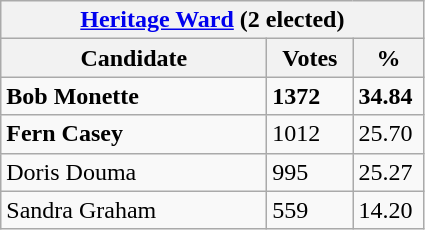<table class="wikitable">
<tr>
<th colspan="3"><a href='#'>Heritage Ward</a> (2 elected)</th>
</tr>
<tr>
<th style="width: 170px">Candidate</th>
<th style="width: 50px">Votes</th>
<th style="width: 40px">%</th>
</tr>
<tr>
<td><strong>Bob Monette</strong></td>
<td><strong>1372</strong></td>
<td><strong>34.84</strong></td>
</tr>
<tr>
<td><strong>Fern Casey</strong></td>
<td>1012</td>
<td>25.70</td>
</tr>
<tr>
<td>Doris Douma</td>
<td>995</td>
<td>25.27</td>
</tr>
<tr>
<td>Sandra Graham</td>
<td>559</td>
<td>14.20</td>
</tr>
</table>
